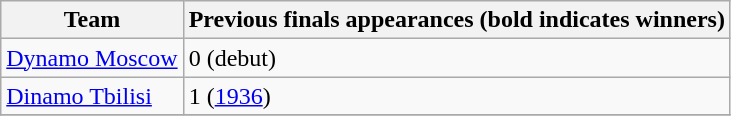<table class="wikitable">
<tr>
<th>Team</th>
<th>Previous finals appearances (bold indicates winners)</th>
</tr>
<tr>
<td><a href='#'>Dynamo Moscow</a></td>
<td>0 (debut)</td>
</tr>
<tr>
<td><a href='#'>Dinamo Tbilisi</a></td>
<td>1 (<a href='#'>1936</a>)</td>
</tr>
<tr>
</tr>
</table>
